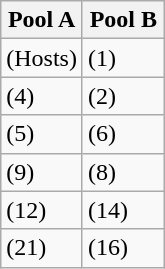<table class="wikitable">
<tr>
<th width=50%>Pool A</th>
<th width=50%>Pool B</th>
</tr>
<tr>
<td> (Hosts)</td>
<td> (1)</td>
</tr>
<tr>
<td> (4)</td>
<td> (2)</td>
</tr>
<tr>
<td> (5)</td>
<td> (6)</td>
</tr>
<tr>
<td> (9)</td>
<td> (8)</td>
</tr>
<tr>
<td> (12)</td>
<td> (14)</td>
</tr>
<tr>
<td> (21)</td>
<td> (16)</td>
</tr>
</table>
